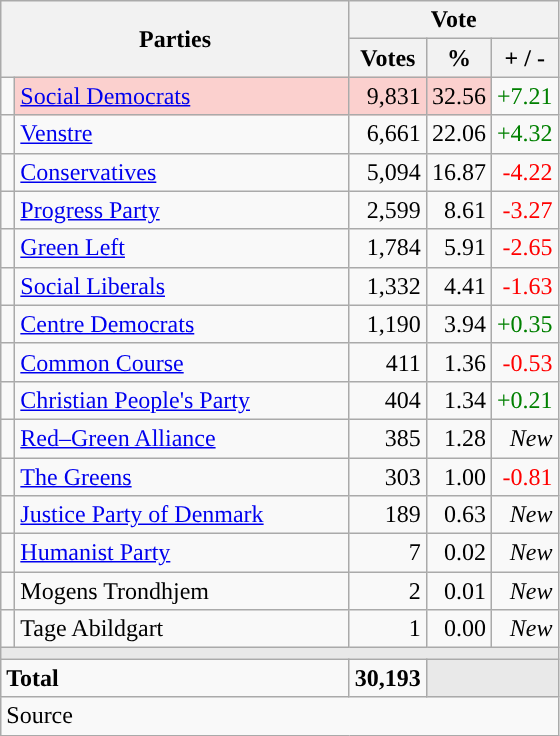<table class="wikitable" style="text-align:right;">
<tr>
<th style="text-align:centre;" rowspan="2" colspan="2" width="225">Parties</th>
<th colspan="3">Vote</th>
</tr>
<tr>
<th width="15">Votes</th>
<th width="15">%</th>
<th width="15">+ / -</th>
</tr>
<tr>
<td width="2" style="color:inherit;background:"></td>
<td bgcolor=#fbd0ce  align="left"><a href='#'>Social Democrats</a></td>
<td bgcolor=#fbd0ce>9,831</td>
<td bgcolor=#fbd0ce>32.56</td>
<td style=color:green;>+7.21</td>
</tr>
<tr>
<td width="2" style="color:inherit;background:"></td>
<td align="left"><a href='#'>Venstre</a></td>
<td>6,661</td>
<td>22.06</td>
<td style=color:green;>+4.32</td>
</tr>
<tr>
<td width="2" style="color:inherit;background:"></td>
<td align="left"><a href='#'>Conservatives</a></td>
<td>5,094</td>
<td>16.87</td>
<td style=color:red;>-4.22</td>
</tr>
<tr>
<td width="2" style="color:inherit;background:"></td>
<td align="left"><a href='#'>Progress Party</a></td>
<td>2,599</td>
<td>8.61</td>
<td style=color:red;>-3.27</td>
</tr>
<tr>
<td width="2" style="color:inherit;background:"></td>
<td align="left"><a href='#'>Green Left</a></td>
<td>1,784</td>
<td>5.91</td>
<td style=color:red;>-2.65</td>
</tr>
<tr>
<td width="2" style="color:inherit;background:"></td>
<td align="left"><a href='#'>Social Liberals</a></td>
<td>1,332</td>
<td>4.41</td>
<td style=color:red;>-1.63</td>
</tr>
<tr>
<td width="2" style="color:inherit;background:"></td>
<td align="left"><a href='#'>Centre Democrats</a></td>
<td>1,190</td>
<td>3.94</td>
<td style=color:green;>+0.35</td>
</tr>
<tr>
<td width="2" style="color:inherit;background:"></td>
<td align="left"><a href='#'>Common Course</a></td>
<td>411</td>
<td>1.36</td>
<td style=color:red;>-0.53</td>
</tr>
<tr>
<td width="2" style="color:inherit;background:"></td>
<td align="left"><a href='#'>Christian People's Party</a></td>
<td>404</td>
<td>1.34</td>
<td style=color:green;>+0.21</td>
</tr>
<tr>
<td width="2" style="color:inherit;background:"></td>
<td align="left"><a href='#'>Red–Green Alliance</a></td>
<td>385</td>
<td>1.28</td>
<td><em>New</em></td>
</tr>
<tr>
<td width="2" style="color:inherit;background:"></td>
<td align="left"><a href='#'>The Greens</a></td>
<td>303</td>
<td>1.00</td>
<td style=color:red;>-0.81</td>
</tr>
<tr>
<td width="2" style="color:inherit;background:"></td>
<td align="left"><a href='#'>Justice Party of Denmark</a></td>
<td>189</td>
<td>0.63</td>
<td><em>New</em></td>
</tr>
<tr>
<td width="2" style="color:inherit;background:"></td>
<td align="left"><a href='#'>Humanist Party</a></td>
<td>7</td>
<td>0.02</td>
<td><em>New</em></td>
</tr>
<tr>
<td width="2" style="color:inherit;background:"></td>
<td align="left">Mogens Trondhjem</td>
<td>2</td>
<td>0.01</td>
<td><em>New</em></td>
</tr>
<tr>
<td width="2" style="color:inherit;background:"></td>
<td align="left">Tage Abildgart</td>
<td>1</td>
<td>0.00</td>
<td><em>New</em></td>
</tr>
<tr>
<td colspan="7" bgcolor="#E9E9E9"></td>
</tr>
<tr>
<td align="left" colspan="2"><strong>Total</strong></td>
<td><strong>30,193</strong></td>
<td bgcolor="#E9E9E9" colspan="2"></td>
</tr>
<tr>
<td align="left" colspan="6">Source</td>
</tr>
</table>
